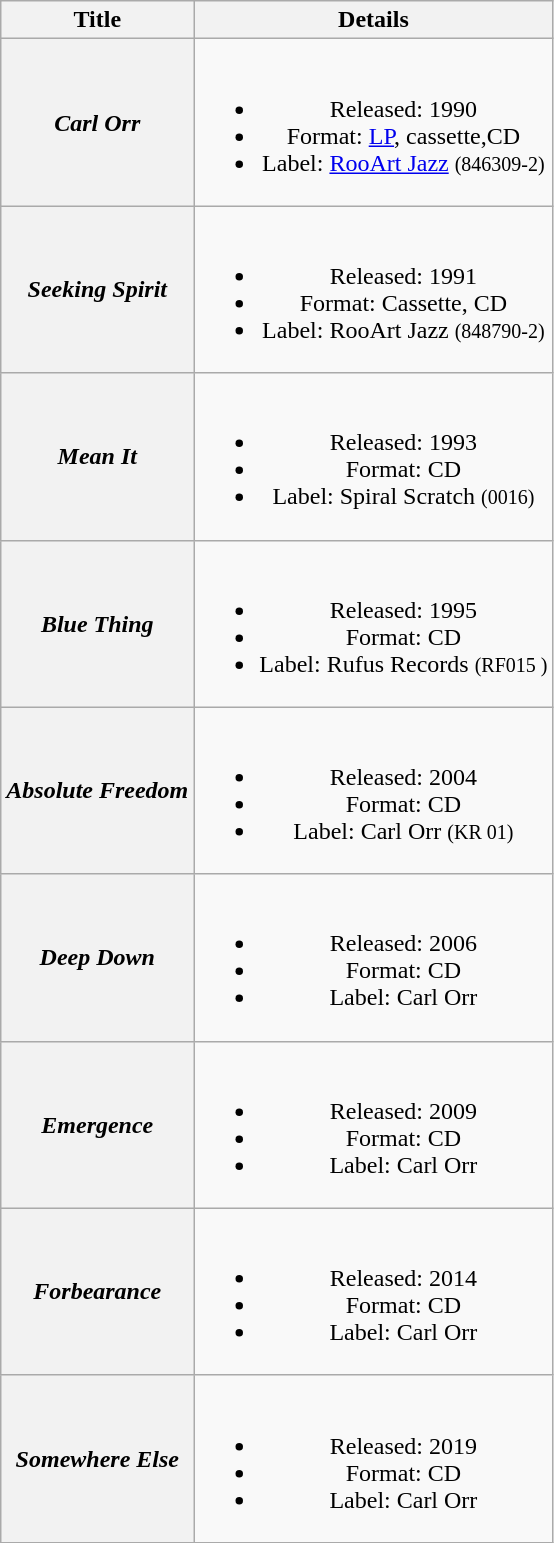<table class="wikitable plainrowheaders" style="text-align:center;" border="1">
<tr>
<th>Title</th>
<th>Details</th>
</tr>
<tr>
<th scope="row"><em>Carl Orr</em></th>
<td><br><ul><li>Released: 1990</li><li>Format: <a href='#'>LP</a>, cassette,CD</li><li>Label: <a href='#'>RooArt Jazz</a> <small>(846309-2)</small></li></ul></td>
</tr>
<tr>
<th scope="row"><em>Seeking Spirit</em></th>
<td><br><ul><li>Released: 1991</li><li>Format: Cassette, CD</li><li>Label: RooArt Jazz <small>(848790-2)</small></li></ul></td>
</tr>
<tr>
<th scope="row"><em>Mean It</em></th>
<td><br><ul><li>Released: 1993</li><li>Format: CD</li><li>Label: Spiral Scratch <small>(0016)</small></li></ul></td>
</tr>
<tr>
<th scope="row"><em>Blue Thing</em></th>
<td><br><ul><li>Released: 1995</li><li>Format: CD</li><li>Label: Rufus Records <small>(RF015 )</small></li></ul></td>
</tr>
<tr>
<th scope="row"><em>Absolute Freedom</em></th>
<td><br><ul><li>Released: 2004</li><li>Format: CD</li><li>Label: Carl Orr <small>(KR 01)</small></li></ul></td>
</tr>
<tr>
<th scope="row"><em>Deep Down</em></th>
<td><br><ul><li>Released: 2006</li><li>Format: CD</li><li>Label: Carl Orr</li></ul></td>
</tr>
<tr>
<th scope="row"><em>Emergence</em></th>
<td><br><ul><li>Released: 2009</li><li>Format: CD</li><li>Label: Carl Orr</li></ul></td>
</tr>
<tr>
<th scope="row"><em>Forbearance</em></th>
<td><br><ul><li>Released: 2014</li><li>Format: CD</li><li>Label: Carl Orr</li></ul></td>
</tr>
<tr>
<th scope="row"><em>Somewhere Else</em></th>
<td><br><ul><li>Released: 2019</li><li>Format: CD</li><li>Label: Carl Orr</li></ul></td>
</tr>
</table>
